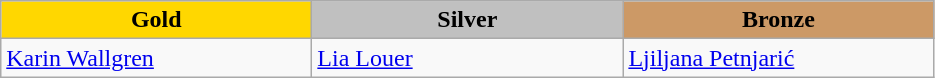<table class="wikitable" style="text-align:left">
<tr align="center">
<td width=200 bgcolor=gold><strong>Gold</strong></td>
<td width=200 bgcolor=silver><strong>Silver</strong></td>
<td width=200 bgcolor=CC9966><strong>Bronze</strong></td>
</tr>
<tr>
<td><a href='#'>Karin Wallgren</a><br><em></em></td>
<td><a href='#'>Lia Louer</a><br><em></em></td>
<td><a href='#'>Ljiljana Petnjarić</a><br><em></em></td>
</tr>
</table>
